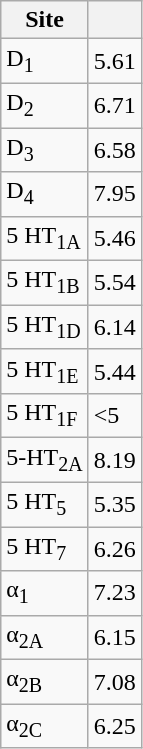<table class="wikitable">
<tr>
<th>Site</th>
<th></th>
</tr>
<tr>
<td>D<sub>1</sub></td>
<td>5.61</td>
</tr>
<tr>
<td>D<sub>2</sub></td>
<td>6.71</td>
</tr>
<tr>
<td>D<sub>3</sub></td>
<td>6.58</td>
</tr>
<tr>
<td>D<sub>4</sub></td>
<td>7.95</td>
</tr>
<tr>
<td>5 HT<sub>1A</sub></td>
<td>5.46</td>
</tr>
<tr>
<td>5 HT<sub>1B</sub></td>
<td>5.54</td>
</tr>
<tr>
<td>5 HT<sub>1D</sub></td>
<td>6.14</td>
</tr>
<tr>
<td>5 HT<sub>1E</sub></td>
<td>5.44</td>
</tr>
<tr>
<td>5 HT<sub>1F</sub></td>
<td><5</td>
</tr>
<tr>
<td>5-HT<sub>2A</sub></td>
<td>8.19</td>
</tr>
<tr>
<td>5 HT<sub>5</sub></td>
<td>5.35</td>
</tr>
<tr>
<td>5 HT<sub>7</sub></td>
<td>6.26</td>
</tr>
<tr>
<td>α<sub>1</sub></td>
<td>7.23</td>
</tr>
<tr>
<td>α<sub>2A</sub></td>
<td>6.15</td>
</tr>
<tr>
<td>α<sub>2B</sub></td>
<td>7.08</td>
</tr>
<tr>
<td>α<sub>2C</sub></td>
<td>6.25</td>
</tr>
</table>
